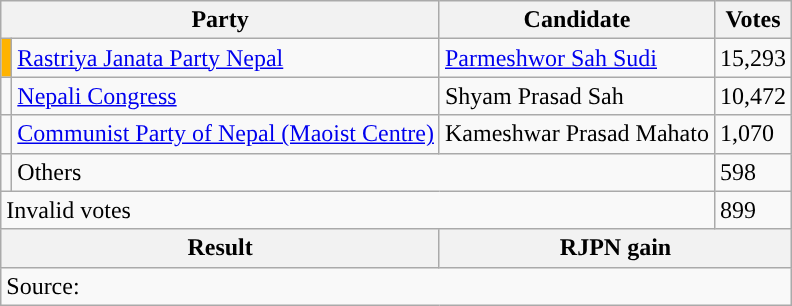<table class="wikitable">
<tr>
<th colspan="2">Party</th>
<th>Candidate</th>
<th>Votes</th>
</tr>
<tr>
<td style="background-color:#ffb300"></td>
<td><a href='#'>Rastriya Janata Party Nepal</a></td>
<td><a href='#'>Parmeshwor Sah Sudi</a></td>
<td>15,293</td>
</tr>
<tr>
<td style="background-color:"></td>
<td><a href='#'>Nepali Congress</a></td>
<td>Shyam Prasad Sah</td>
<td>10,472</td>
</tr>
<tr>
<td style="background-color:"></td>
<td><a href='#'>Communist Party of Nepal (Maoist Centre)</a></td>
<td>Kameshwar Prasad Mahato</td>
<td>1,070</td>
</tr>
<tr>
<td></td>
<td colspan="2">Others</td>
<td>598</td>
</tr>
<tr>
<td colspan="3">Invalid votes</td>
<td>899</td>
</tr>
<tr>
<th colspan="2">Result</th>
<th colspan="2">RJPN gain</th>
</tr>
<tr>
<td colspan="4">Source: </td>
</tr>
</table>
